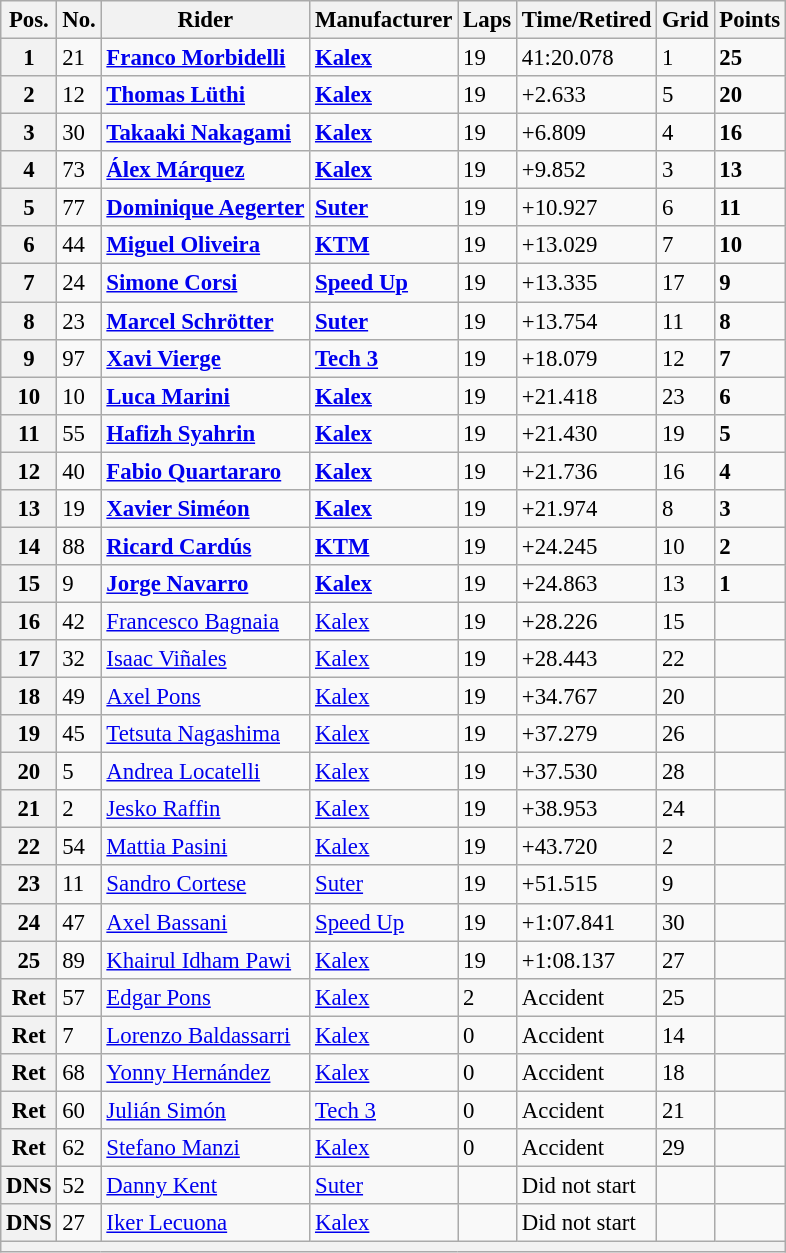<table class="wikitable" style="font-size: 95%;">
<tr>
<th>Pos.</th>
<th>No.</th>
<th>Rider</th>
<th>Manufacturer</th>
<th>Laps</th>
<th>Time/Retired</th>
<th>Grid</th>
<th>Points</th>
</tr>
<tr>
<th>1</th>
<td>21</td>
<td> <strong><a href='#'>Franco Morbidelli</a></strong></td>
<td><strong><a href='#'>Kalex</a></strong></td>
<td>19</td>
<td>41:20.078</td>
<td>1</td>
<td><strong>25</strong></td>
</tr>
<tr>
<th>2</th>
<td>12</td>
<td> <strong><a href='#'>Thomas Lüthi</a></strong></td>
<td><strong><a href='#'>Kalex</a></strong></td>
<td>19</td>
<td>+2.633</td>
<td>5</td>
<td><strong>20</strong></td>
</tr>
<tr>
<th>3</th>
<td>30</td>
<td> <strong><a href='#'>Takaaki Nakagami</a></strong></td>
<td><strong><a href='#'>Kalex</a></strong></td>
<td>19</td>
<td>+6.809</td>
<td>4</td>
<td><strong>16</strong></td>
</tr>
<tr>
<th>4</th>
<td>73</td>
<td> <strong><a href='#'>Álex Márquez</a></strong></td>
<td><strong><a href='#'>Kalex</a></strong></td>
<td>19</td>
<td>+9.852</td>
<td>3</td>
<td><strong>13</strong></td>
</tr>
<tr>
<th>5</th>
<td>77</td>
<td> <strong><a href='#'>Dominique Aegerter</a></strong></td>
<td><strong><a href='#'>Suter</a></strong></td>
<td>19</td>
<td>+10.927</td>
<td>6</td>
<td><strong>11</strong></td>
</tr>
<tr>
<th>6</th>
<td>44</td>
<td> <strong><a href='#'>Miguel Oliveira</a></strong></td>
<td><strong><a href='#'>KTM</a></strong></td>
<td>19</td>
<td>+13.029</td>
<td>7</td>
<td><strong>10</strong></td>
</tr>
<tr>
<th>7</th>
<td>24</td>
<td> <strong><a href='#'>Simone Corsi</a></strong></td>
<td><strong><a href='#'>Speed Up</a></strong></td>
<td>19</td>
<td>+13.335</td>
<td>17</td>
<td><strong>9</strong></td>
</tr>
<tr>
<th>8</th>
<td>23</td>
<td> <strong><a href='#'>Marcel Schrötter</a></strong></td>
<td><strong><a href='#'>Suter</a></strong></td>
<td>19</td>
<td>+13.754</td>
<td>11</td>
<td><strong>8</strong></td>
</tr>
<tr>
<th>9</th>
<td>97</td>
<td> <strong><a href='#'>Xavi Vierge</a></strong></td>
<td><strong><a href='#'>Tech 3</a></strong></td>
<td>19</td>
<td>+18.079</td>
<td>12</td>
<td><strong>7</strong></td>
</tr>
<tr>
<th>10</th>
<td>10</td>
<td> <strong><a href='#'>Luca Marini</a></strong></td>
<td><strong><a href='#'>Kalex</a></strong></td>
<td>19</td>
<td>+21.418</td>
<td>23</td>
<td><strong>6</strong></td>
</tr>
<tr>
<th>11</th>
<td>55</td>
<td> <strong><a href='#'>Hafizh Syahrin</a></strong></td>
<td><strong><a href='#'>Kalex</a></strong></td>
<td>19</td>
<td>+21.430</td>
<td>19</td>
<td><strong>5</strong></td>
</tr>
<tr>
<th>12</th>
<td>40</td>
<td> <strong><a href='#'>Fabio Quartararo</a></strong></td>
<td><strong><a href='#'>Kalex</a></strong></td>
<td>19</td>
<td>+21.736</td>
<td>16</td>
<td><strong>4</strong></td>
</tr>
<tr>
<th>13</th>
<td>19</td>
<td> <strong><a href='#'>Xavier Siméon</a></strong></td>
<td><strong><a href='#'>Kalex</a></strong></td>
<td>19</td>
<td>+21.974</td>
<td>8</td>
<td><strong>3</strong></td>
</tr>
<tr>
<th>14</th>
<td>88</td>
<td> <strong><a href='#'>Ricard Cardús</a></strong></td>
<td><strong><a href='#'>KTM</a></strong></td>
<td>19</td>
<td>+24.245</td>
<td>10</td>
<td><strong>2</strong></td>
</tr>
<tr>
<th>15</th>
<td>9</td>
<td> <strong><a href='#'>Jorge Navarro</a></strong></td>
<td><strong><a href='#'>Kalex</a></strong></td>
<td>19</td>
<td>+24.863</td>
<td>13</td>
<td><strong>1</strong></td>
</tr>
<tr>
<th>16</th>
<td>42</td>
<td> <a href='#'>Francesco Bagnaia</a></td>
<td><a href='#'>Kalex</a></td>
<td>19</td>
<td>+28.226</td>
<td>15</td>
<td></td>
</tr>
<tr>
<th>17</th>
<td>32</td>
<td> <a href='#'>Isaac Viñales</a></td>
<td><a href='#'>Kalex</a></td>
<td>19</td>
<td>+28.443</td>
<td>22</td>
<td></td>
</tr>
<tr>
<th>18</th>
<td>49</td>
<td> <a href='#'>Axel Pons</a></td>
<td><a href='#'>Kalex</a></td>
<td>19</td>
<td>+34.767</td>
<td>20</td>
<td></td>
</tr>
<tr>
<th>19</th>
<td>45</td>
<td> <a href='#'>Tetsuta Nagashima</a></td>
<td><a href='#'>Kalex</a></td>
<td>19</td>
<td>+37.279</td>
<td>26</td>
<td></td>
</tr>
<tr>
<th>20</th>
<td>5</td>
<td> <a href='#'>Andrea Locatelli</a></td>
<td><a href='#'>Kalex</a></td>
<td>19</td>
<td>+37.530</td>
<td>28</td>
<td></td>
</tr>
<tr>
<th>21</th>
<td>2</td>
<td> <a href='#'>Jesko Raffin</a></td>
<td><a href='#'>Kalex</a></td>
<td>19</td>
<td>+38.953</td>
<td>24</td>
<td></td>
</tr>
<tr>
<th>22</th>
<td>54</td>
<td> <a href='#'>Mattia Pasini</a></td>
<td><a href='#'>Kalex</a></td>
<td>19</td>
<td>+43.720</td>
<td>2</td>
<td></td>
</tr>
<tr>
<th>23</th>
<td>11</td>
<td> <a href='#'>Sandro Cortese</a></td>
<td><a href='#'>Suter</a></td>
<td>19</td>
<td>+51.515</td>
<td>9</td>
<td></td>
</tr>
<tr>
<th>24</th>
<td>47</td>
<td> <a href='#'>Axel Bassani</a></td>
<td><a href='#'>Speed Up</a></td>
<td>19</td>
<td>+1:07.841</td>
<td>30</td>
<td></td>
</tr>
<tr>
<th>25</th>
<td>89</td>
<td> <a href='#'>Khairul Idham Pawi</a></td>
<td><a href='#'>Kalex</a></td>
<td>19</td>
<td>+1:08.137</td>
<td>27</td>
<td></td>
</tr>
<tr>
<th>Ret</th>
<td>57</td>
<td> <a href='#'>Edgar Pons</a></td>
<td><a href='#'>Kalex</a></td>
<td>2</td>
<td>Accident</td>
<td>25</td>
<td></td>
</tr>
<tr>
<th>Ret</th>
<td>7</td>
<td> <a href='#'>Lorenzo Baldassarri</a></td>
<td><a href='#'>Kalex</a></td>
<td>0</td>
<td>Accident</td>
<td>14</td>
<td></td>
</tr>
<tr>
<th>Ret</th>
<td>68</td>
<td> <a href='#'>Yonny Hernández</a></td>
<td><a href='#'>Kalex</a></td>
<td>0</td>
<td>Accident</td>
<td>18</td>
<td></td>
</tr>
<tr>
<th>Ret</th>
<td>60</td>
<td> <a href='#'>Julián Simón</a></td>
<td><a href='#'>Tech 3</a></td>
<td>0</td>
<td>Accident</td>
<td>21</td>
<td></td>
</tr>
<tr>
<th>Ret</th>
<td>62</td>
<td> <a href='#'>Stefano Manzi</a></td>
<td><a href='#'>Kalex</a></td>
<td>0</td>
<td>Accident</td>
<td>29</td>
<td></td>
</tr>
<tr>
<th>DNS</th>
<td>52</td>
<td> <a href='#'>Danny Kent</a></td>
<td><a href='#'>Suter</a></td>
<td></td>
<td>Did not start</td>
<td></td>
<td></td>
</tr>
<tr>
<th>DNS</th>
<td>27</td>
<td> <a href='#'>Iker Lecuona</a></td>
<td><a href='#'>Kalex</a></td>
<td></td>
<td>Did not start</td>
<td></td>
<td></td>
</tr>
<tr>
<th colspan=8></th>
</tr>
</table>
